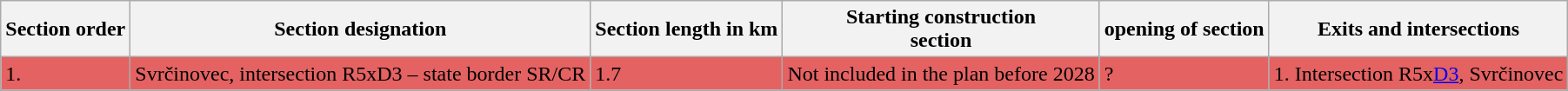<table class="wikitable sortable">
<tr>
<th>Section order</th>
<th>Section designation</th>
<th>Section length in km</th>
<th>Starting construction<br>section</th>
<th>opening of section</th>
<th>Exits and intersections</th>
</tr>
<tr style="background-color: #e56262">
<td>1.</td>
<td>Svrčinovec, intersection R5xD3 – state border SR/CR</td>
<td>1.7</td>
<td>Not included in the plan before 2028</td>
<td>?</td>
<td>1. Intersection R5x<a href='#'>D3</a>, Svrčinovec</td>
</tr>
</table>
